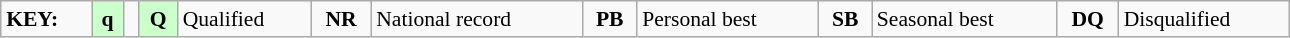<table class="wikitable" style="margin:0.5em auto; font-size:90%;position:relative;" width=68%>
<tr>
<td><strong>KEY:</strong></td>
<td bgcolor=ccffcc align=center><strong>q</strong></td>
<td></td>
<td bgcolor=ccffcc align=center><strong>Q</strong></td>
<td>Qualified</td>
<td align=center><strong>NR</strong></td>
<td>National record</td>
<td align=center><strong>PB</strong></td>
<td>Personal best</td>
<td align=center><strong>SB</strong></td>
<td>Seasonal best</td>
<td align=center><strong>DQ</strong></td>
<td>Disqualified</td>
</tr>
</table>
